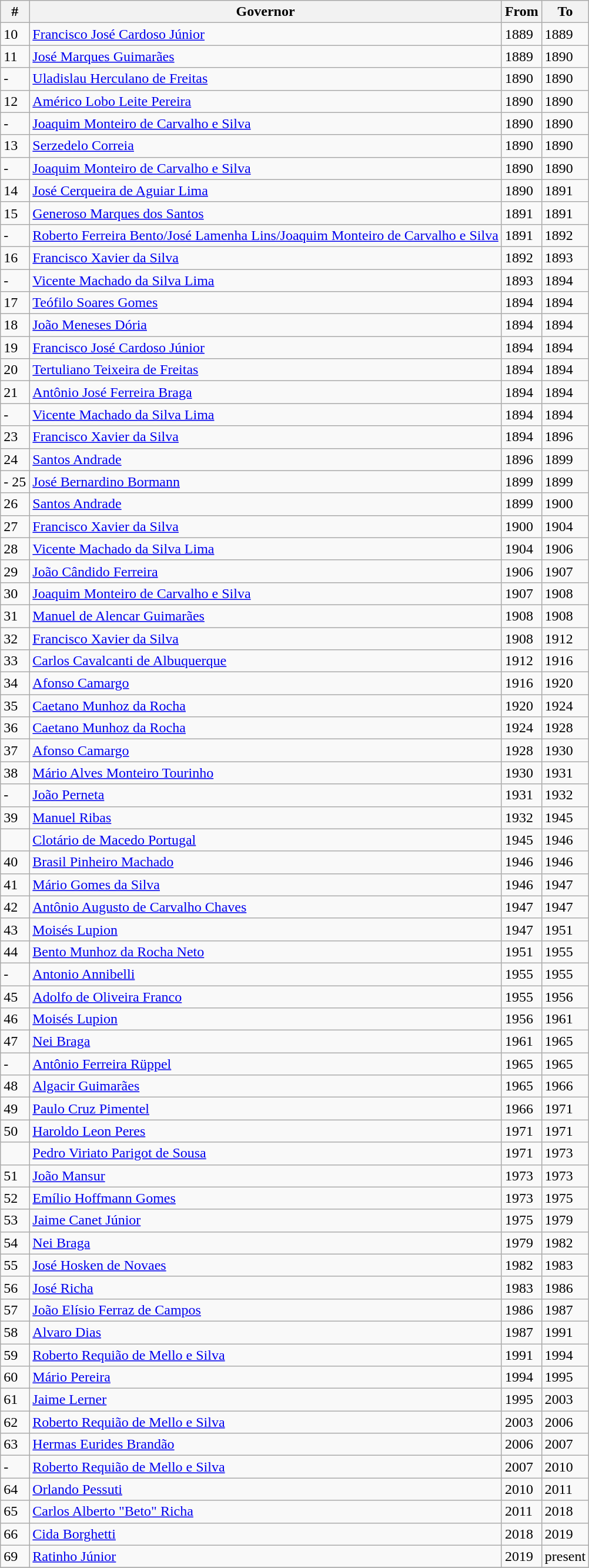<table class="wikitable">
<tr>
<th>#</th>
<th>Governor</th>
<th>From</th>
<th>To</th>
</tr>
<tr>
<td>10</td>
<td><a href='#'>Francisco José Cardoso Júnior</a></td>
<td>1889</td>
<td>1889</td>
</tr>
<tr>
<td>11</td>
<td><a href='#'>José Marques Guimarães</a></td>
<td>1889</td>
<td>1890</td>
</tr>
<tr>
<td>-</td>
<td><a href='#'>Uladislau Herculano de Freitas</a></td>
<td>1890</td>
<td>1890</td>
</tr>
<tr>
<td>12</td>
<td><a href='#'>Américo Lobo Leite Pereira</a></td>
<td>1890</td>
<td>1890</td>
</tr>
<tr>
<td>-</td>
<td><a href='#'>Joaquim Monteiro de Carvalho e Silva</a></td>
<td>1890</td>
<td>1890</td>
</tr>
<tr>
<td>13</td>
<td><a href='#'>Serzedelo Correia</a></td>
<td>1890</td>
<td>1890</td>
</tr>
<tr>
<td>-</td>
<td><a href='#'>Joaquim Monteiro de Carvalho e Silva</a></td>
<td>1890</td>
<td>1890</td>
</tr>
<tr>
<td>14</td>
<td><a href='#'>José Cerqueira de Aguiar Lima</a></td>
<td>1890</td>
<td>1891</td>
</tr>
<tr>
<td>15</td>
<td><a href='#'>Generoso Marques dos Santos</a></td>
<td>1891</td>
<td>1891</td>
</tr>
<tr>
<td>-</td>
<td><a href='#'>Roberto Ferreira Bento/José Lamenha Lins/Joaquim Monteiro de Carvalho e Silva</a></td>
<td>1891</td>
<td>1892</td>
</tr>
<tr>
<td>16</td>
<td><a href='#'>Francisco Xavier da Silva</a></td>
<td>1892</td>
<td>1893</td>
</tr>
<tr>
<td>-</td>
<td><a href='#'>Vicente Machado da Silva Lima</a></td>
<td>1893</td>
<td>1894</td>
</tr>
<tr>
<td>17</td>
<td><a href='#'>Teófilo Soares Gomes</a></td>
<td>1894</td>
<td>1894</td>
</tr>
<tr>
<td>18</td>
<td><a href='#'>João Meneses Dória</a></td>
<td>1894</td>
<td>1894</td>
</tr>
<tr>
<td>19</td>
<td><a href='#'>Francisco José Cardoso Júnior</a></td>
<td>1894</td>
<td>1894</td>
</tr>
<tr>
<td>20</td>
<td><a href='#'>Tertuliano Teixeira de Freitas</a></td>
<td>1894</td>
<td>1894</td>
</tr>
<tr>
<td>21</td>
<td><a href='#'>Antônio José Ferreira Braga</a></td>
<td>1894</td>
<td>1894</td>
</tr>
<tr>
<td>-</td>
<td><a href='#'>Vicente Machado da Silva Lima</a></td>
<td>1894</td>
<td>1894</td>
</tr>
<tr>
<td>23</td>
<td><a href='#'>Francisco Xavier da Silva</a></td>
<td>1894</td>
<td>1896</td>
</tr>
<tr>
<td>24</td>
<td><a href='#'>Santos Andrade</a></td>
<td>1896</td>
<td>1899</td>
</tr>
<tr>
<td>- 25</td>
<td><a href='#'>José Bernardino Bormann</a></td>
<td>1899</td>
<td>1899</td>
</tr>
<tr>
<td>26</td>
<td><a href='#'>Santos Andrade</a></td>
<td>1899</td>
<td>1900</td>
</tr>
<tr>
<td>27</td>
<td><a href='#'>Francisco Xavier da Silva</a></td>
<td>1900</td>
<td>1904</td>
</tr>
<tr>
<td>28</td>
<td><a href='#'>Vicente Machado da Silva Lima</a></td>
<td>1904</td>
<td>1906</td>
</tr>
<tr>
<td>29</td>
<td><a href='#'>João Cândido Ferreira</a></td>
<td>1906</td>
<td>1907</td>
</tr>
<tr>
<td>30</td>
<td><a href='#'>Joaquim Monteiro de Carvalho e Silva</a></td>
<td>1907</td>
<td>1908</td>
</tr>
<tr>
<td>31</td>
<td><a href='#'>Manuel de Alencar Guimarães</a></td>
<td>1908</td>
<td>1908</td>
</tr>
<tr>
<td>32</td>
<td><a href='#'>Francisco Xavier da Silva</a></td>
<td>1908</td>
<td>1912</td>
</tr>
<tr>
<td>33</td>
<td><a href='#'>Carlos Cavalcanti de Albuquerque</a></td>
<td>1912</td>
<td>1916</td>
</tr>
<tr>
<td>34</td>
<td><a href='#'>Afonso Camargo</a></td>
<td>1916</td>
<td>1920</td>
</tr>
<tr>
<td>35</td>
<td><a href='#'>Caetano Munhoz da Rocha</a></td>
<td>1920</td>
<td>1924</td>
</tr>
<tr>
<td>36</td>
<td><a href='#'>Caetano Munhoz da Rocha</a></td>
<td>1924</td>
<td>1928</td>
</tr>
<tr>
<td>37</td>
<td><a href='#'>Afonso Camargo</a></td>
<td>1928</td>
<td>1930</td>
</tr>
<tr>
<td>38</td>
<td><a href='#'>Mário Alves Monteiro Tourinho</a></td>
<td>1930</td>
<td>1931</td>
</tr>
<tr>
<td>-</td>
<td><a href='#'>João Perneta</a></td>
<td>1931</td>
<td>1932</td>
</tr>
<tr>
<td>39</td>
<td><a href='#'>Manuel Ribas</a></td>
<td>1932</td>
<td>1945</td>
</tr>
<tr>
<td></td>
<td><a href='#'>Clotário de Macedo Portugal</a></td>
<td>1945</td>
<td>1946</td>
</tr>
<tr>
<td>40</td>
<td><a href='#'>Brasil Pinheiro Machado</a></td>
<td>1946</td>
<td>1946</td>
</tr>
<tr>
<td>41</td>
<td><a href='#'>Mário Gomes da Silva</a></td>
<td>1946</td>
<td>1947</td>
</tr>
<tr>
<td>42</td>
<td><a href='#'>Antônio Augusto de Carvalho Chaves</a></td>
<td>1947</td>
<td>1947</td>
</tr>
<tr>
<td>43</td>
<td><a href='#'>Moisés Lupion</a></td>
<td>1947</td>
<td>1951</td>
</tr>
<tr>
<td>44</td>
<td><a href='#'>Bento Munhoz da Rocha Neto</a></td>
<td>1951</td>
<td>1955</td>
</tr>
<tr>
<td>-</td>
<td><a href='#'>Antonio Annibelli</a></td>
<td>1955</td>
<td>1955</td>
</tr>
<tr>
<td>45</td>
<td><a href='#'>Adolfo de Oliveira Franco</a></td>
<td>1955</td>
<td>1956</td>
</tr>
<tr>
<td>46</td>
<td><a href='#'>Moisés Lupion</a></td>
<td>1956</td>
<td>1961</td>
</tr>
<tr>
<td>47</td>
<td><a href='#'>Nei Braga</a></td>
<td>1961</td>
<td>1965</td>
</tr>
<tr>
<td>-</td>
<td><a href='#'>Antônio Ferreira Rüppel</a></td>
<td>1965</td>
<td>1965</td>
</tr>
<tr>
<td>48</td>
<td><a href='#'>Algacir Guimarães</a></td>
<td>1965</td>
<td>1966</td>
</tr>
<tr>
<td>49</td>
<td><a href='#'>Paulo Cruz Pimentel</a></td>
<td>1966</td>
<td>1971</td>
</tr>
<tr>
<td>50</td>
<td><a href='#'>Haroldo Leon Peres</a></td>
<td>1971</td>
<td>1971</td>
</tr>
<tr>
<td></td>
<td><a href='#'>Pedro Viriato Parigot de Sousa</a></td>
<td>1971</td>
<td>1973</td>
</tr>
<tr>
<td>51</td>
<td><a href='#'>João Mansur</a></td>
<td>1973</td>
<td>1973</td>
</tr>
<tr>
<td>52</td>
<td><a href='#'>Emílio Hoffmann Gomes</a></td>
<td>1973</td>
<td>1975</td>
</tr>
<tr>
<td>53</td>
<td><a href='#'>Jaime Canet Júnior</a></td>
<td>1975</td>
<td>1979</td>
</tr>
<tr>
<td>54</td>
<td><a href='#'>Nei Braga</a></td>
<td>1979</td>
<td>1982</td>
</tr>
<tr>
<td>55</td>
<td><a href='#'>José Hosken de Novaes</a></td>
<td>1982</td>
<td>1983</td>
</tr>
<tr>
<td>56</td>
<td><a href='#'>José Richa</a></td>
<td>1983</td>
<td>1986</td>
</tr>
<tr>
<td>57</td>
<td><a href='#'>João Elísio Ferraz de Campos</a></td>
<td>1986</td>
<td>1987</td>
</tr>
<tr>
<td>58</td>
<td><a href='#'>Alvaro Dias</a></td>
<td>1987</td>
<td>1991</td>
</tr>
<tr>
<td>59</td>
<td><a href='#'>Roberto Requião de Mello e Silva</a></td>
<td>1991</td>
<td>1994</td>
</tr>
<tr>
<td>60</td>
<td><a href='#'>Mário Pereira</a></td>
<td>1994</td>
<td>1995</td>
</tr>
<tr>
<td>61</td>
<td><a href='#'>Jaime Lerner</a></td>
<td>1995</td>
<td>2003</td>
</tr>
<tr>
<td>62</td>
<td><a href='#'>Roberto Requião de Mello e Silva</a></td>
<td>2003</td>
<td>2006</td>
</tr>
<tr>
<td>63</td>
<td><a href='#'>Hermas Eurides Brandão</a></td>
<td>2006</td>
<td>2007</td>
</tr>
<tr>
<td>-</td>
<td><a href='#'>Roberto Requião de Mello e Silva</a></td>
<td>2007</td>
<td>2010</td>
</tr>
<tr>
<td>64</td>
<td><a href='#'>Orlando Pessuti</a></td>
<td>2010</td>
<td>2011</td>
</tr>
<tr>
<td>65</td>
<td><a href='#'>Carlos Alberto "Beto" Richa</a></td>
<td>2011</td>
<td>2018</td>
</tr>
<tr>
<td>66</td>
<td><a href='#'>Cida Borghetti</a></td>
<td>2018</td>
<td>2019</td>
</tr>
<tr>
<td>69</td>
<td><a href='#'>Ratinho Júnior</a></td>
<td>2019</td>
<td>present</td>
</tr>
<tr>
</tr>
</table>
